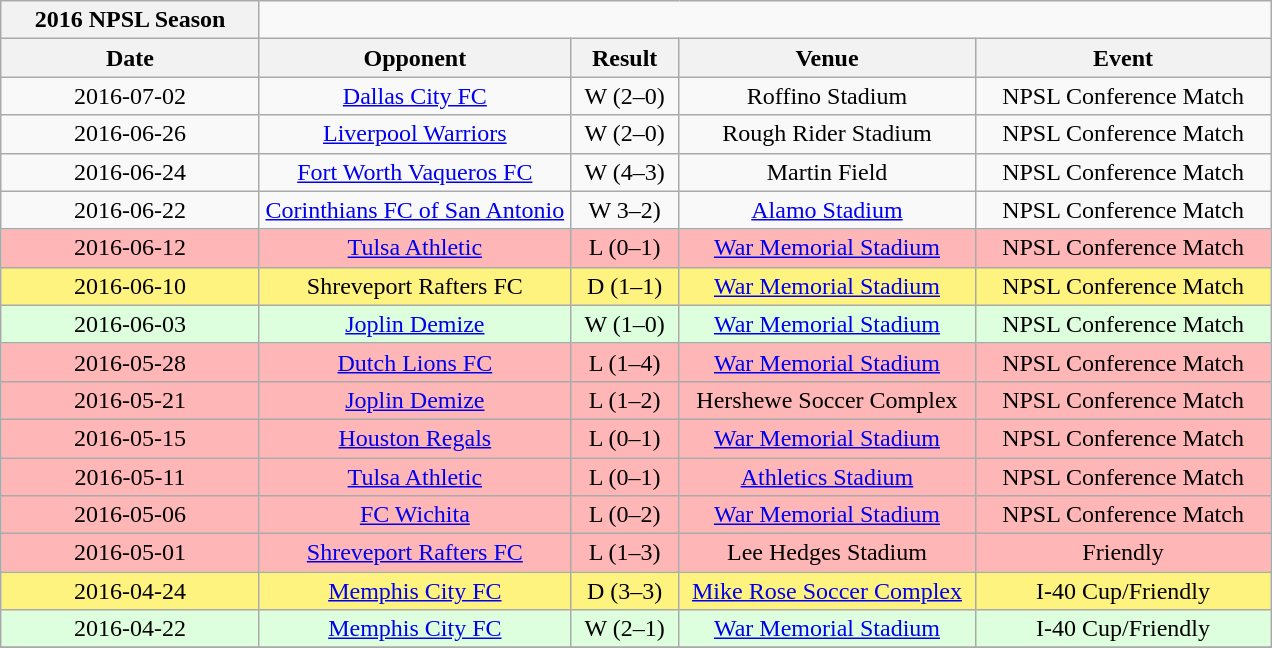<table class="wikitable mw-collapsible mw-collapsed" style="text-align:center">
<tr>
<th>2016 NPSL Season</th>
</tr>
<tr>
<th width=165>Date</th>
<th width=200>Opponent</th>
<th width=65>Result</th>
<th width=190>Venue</th>
<th width=190>Event</th>
</tr>
<tr -style="background:#dfd;">
<td>2016-07-02</td>
<td><a href='#'>Dallas City FC</a></td>
<td>W (2–0)</td>
<td>Roffino Stadium</td>
<td>NPSL Conference Match</td>
</tr>
<tr -style="background:#dfd;">
<td>2016-06-26</td>
<td><a href='#'>Liverpool Warriors</a></td>
<td>W (2–0)</td>
<td>Rough Rider Stadium</td>
<td>NPSL Conference Match</td>
</tr>
<tr -style="background:#dfd;">
<td>2016-06-24</td>
<td><a href='#'>Fort Worth Vaqueros FC</a></td>
<td>W (4–3)</td>
<td>Martin Field</td>
<td>NPSL Conference Match</td>
</tr>
<tr -style="background:#dfd;">
<td>2016-06-22</td>
<td><a href='#'>Corinthians FC of San Antonio</a></td>
<td>W 3–2)</td>
<td><a href='#'>Alamo Stadium</a></td>
<td>NPSL Conference Match</td>
</tr>
<tr style="background:#ffb6b6;">
<td>2016-06-12</td>
<td><a href='#'>Tulsa Athletic</a></td>
<td>L (0–1)</td>
<td><a href='#'>War Memorial Stadium</a></td>
<td>NPSL Conference Match</td>
</tr>
<tr style="background:#fff380;">
<td>2016-06-10</td>
<td>Shreveport Rafters FC</td>
<td>D (1–1)</td>
<td><a href='#'>War Memorial Stadium</a></td>
<td>NPSL Conference Match</td>
</tr>
<tr style="background:#dfd;">
<td>2016-06-03</td>
<td><a href='#'>Joplin Demize</a></td>
<td>W (1–0)</td>
<td><a href='#'>War Memorial Stadium</a></td>
<td>NPSL Conference Match</td>
</tr>
<tr style="background:#ffb6b6;">
<td>2016-05-28</td>
<td><a href='#'>Dutch Lions FC</a></td>
<td>L (1–4)</td>
<td><a href='#'>War Memorial Stadium</a></td>
<td>NPSL Conference Match</td>
</tr>
<tr style="background:#ffb6b6;">
<td>2016-05-21</td>
<td><a href='#'>Joplin Demize</a></td>
<td>L (1–2)</td>
<td>Hershewe Soccer Complex</td>
<td>NPSL Conference Match</td>
</tr>
<tr style="background:#ffb6b6;">
<td>2016-05-15</td>
<td><a href='#'>Houston Regals</a></td>
<td>L (0–1)</td>
<td><a href='#'>War Memorial Stadium</a></td>
<td>NPSL Conference Match</td>
</tr>
<tr style="background:#ffb6b6;">
<td>2016-05-11</td>
<td><a href='#'>Tulsa Athletic</a></td>
<td>L (0–1)</td>
<td><a href='#'>Athletics Stadium</a></td>
<td>NPSL Conference Match</td>
</tr>
<tr style="background:#ffb6b6;">
<td>2016-05-06</td>
<td><a href='#'>FC Wichita</a></td>
<td>L (0–2)</td>
<td><a href='#'>War Memorial Stadium</a></td>
<td>NPSL Conference Match</td>
</tr>
<tr style="background:#ffb6b6;">
<td>2016-05-01</td>
<td><a href='#'>Shreveport Rafters FC</a></td>
<td>L (1–3)</td>
<td>Lee Hedges Stadium</td>
<td>Friendly</td>
</tr>
<tr style="background:#fff380;">
<td>2016-04-24</td>
<td><a href='#'>Memphis City FC</a></td>
<td>D (3–3)</td>
<td><a href='#'>Mike Rose Soccer Complex</a></td>
<td>I-40 Cup/Friendly</td>
</tr>
<tr style="background:#dfd;">
<td>2016-04-22</td>
<td><a href='#'>Memphis City FC</a></td>
<td>W (2–1)</td>
<td><a href='#'>War Memorial Stadium</a></td>
<td>I-40 Cup/Friendly</td>
</tr>
<tr>
</tr>
</table>
